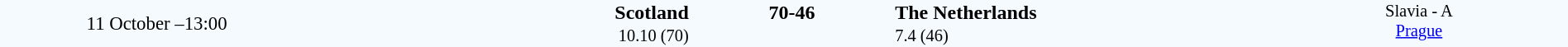<table style="width: 100%; background:#F5FAFF;" cellspacing="0">
<tr>
<td style=font-size:95% align=center rowspan=3 width=20%>11 October –13:00</td>
</tr>
<tr>
<td width=24% align=right><strong>Scotland</strong> </td>
<td align=center width=13%><strong>70-46</strong></td>
<td width=24%> <strong>The Netherlands</strong></td>
<td style=font-size:85% rowspan=3 valign=top align=center>Slavia - A <br><a href='#'>Prague</a></td>
</tr>
<tr style=font-size:85%>
<td align=right>10.10 (70)</td>
<td align=center></td>
<td>7.4 (46)</td>
</tr>
</table>
